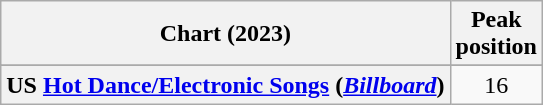<table class="wikitable sortable plainrowheaders" style="text-align:center">
<tr>
<th scope="col">Chart (2023)</th>
<th scope="col">Peak<br>position</th>
</tr>
<tr>
</tr>
<tr>
</tr>
<tr>
</tr>
<tr>
</tr>
<tr>
</tr>
<tr>
</tr>
<tr>
</tr>
<tr>
<th scope="row">US <a href='#'>Hot Dance/Electronic Songs</a> (<em><a href='#'>Billboard</a></em>)</th>
<td>16</td>
</tr>
</table>
